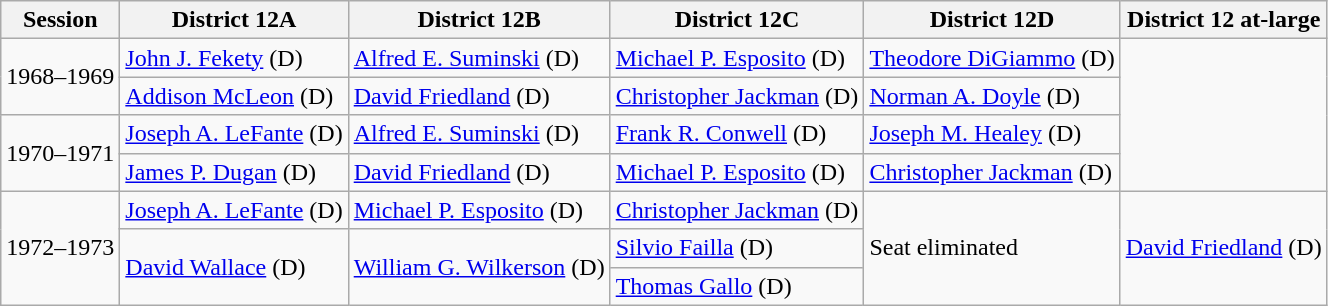<table class="wikitable">
<tr>
<th>Session</th>
<th>District 12A</th>
<th>District 12B</th>
<th>District 12C</th>
<th>District 12D</th>
<th>District 12 at-large</th>
</tr>
<tr>
<td rowspan=2>1968–1969</td>
<td><a href='#'>John J. Fekety</a> (D)</td>
<td><a href='#'>Alfred E. Suminski</a> (D)</td>
<td><a href='#'>Michael P. Esposito</a> (D)</td>
<td><a href='#'>Theodore DiGiammo</a> (D)</td>
</tr>
<tr>
<td><a href='#'>Addison McLeon</a> (D)</td>
<td><a href='#'>David Friedland</a> (D)</td>
<td><a href='#'>Christopher Jackman</a> (D)</td>
<td><a href='#'>Norman A. Doyle</a> (D)</td>
</tr>
<tr>
<td rowspan=2>1970–1971</td>
<td><a href='#'>Joseph A. LeFante</a> (D)</td>
<td><a href='#'>Alfred E. Suminski</a> (D)</td>
<td><a href='#'>Frank R. Conwell</a> (D)</td>
<td><a href='#'>Joseph M. Healey</a> (D)</td>
</tr>
<tr>
<td><a href='#'>James P. Dugan</a> (D)</td>
<td><a href='#'>David Friedland</a> (D)</td>
<td><a href='#'>Michael P. Esposito</a> (D)</td>
<td><a href='#'>Christopher Jackman</a> (D)</td>
</tr>
<tr>
<td rowspan=3>1972–1973</td>
<td><a href='#'>Joseph A. LeFante</a> (D)</td>
<td><a href='#'>Michael P. Esposito</a> (D)</td>
<td><a href='#'>Christopher Jackman</a> (D)</td>
<td rowspan=3>Seat eliminated</td>
<td rowspan=3 ><a href='#'>David Friedland</a> (D)</td>
</tr>
<tr>
<td rowspan=2 ><a href='#'>David Wallace</a> (D)</td>
<td rowspan=2 ><a href='#'>William G. Wilkerson</a> (D)</td>
<td><a href='#'>Silvio Failla</a> (D)</td>
</tr>
<tr>
<td><a href='#'>Thomas Gallo</a> (D)</td>
</tr>
</table>
